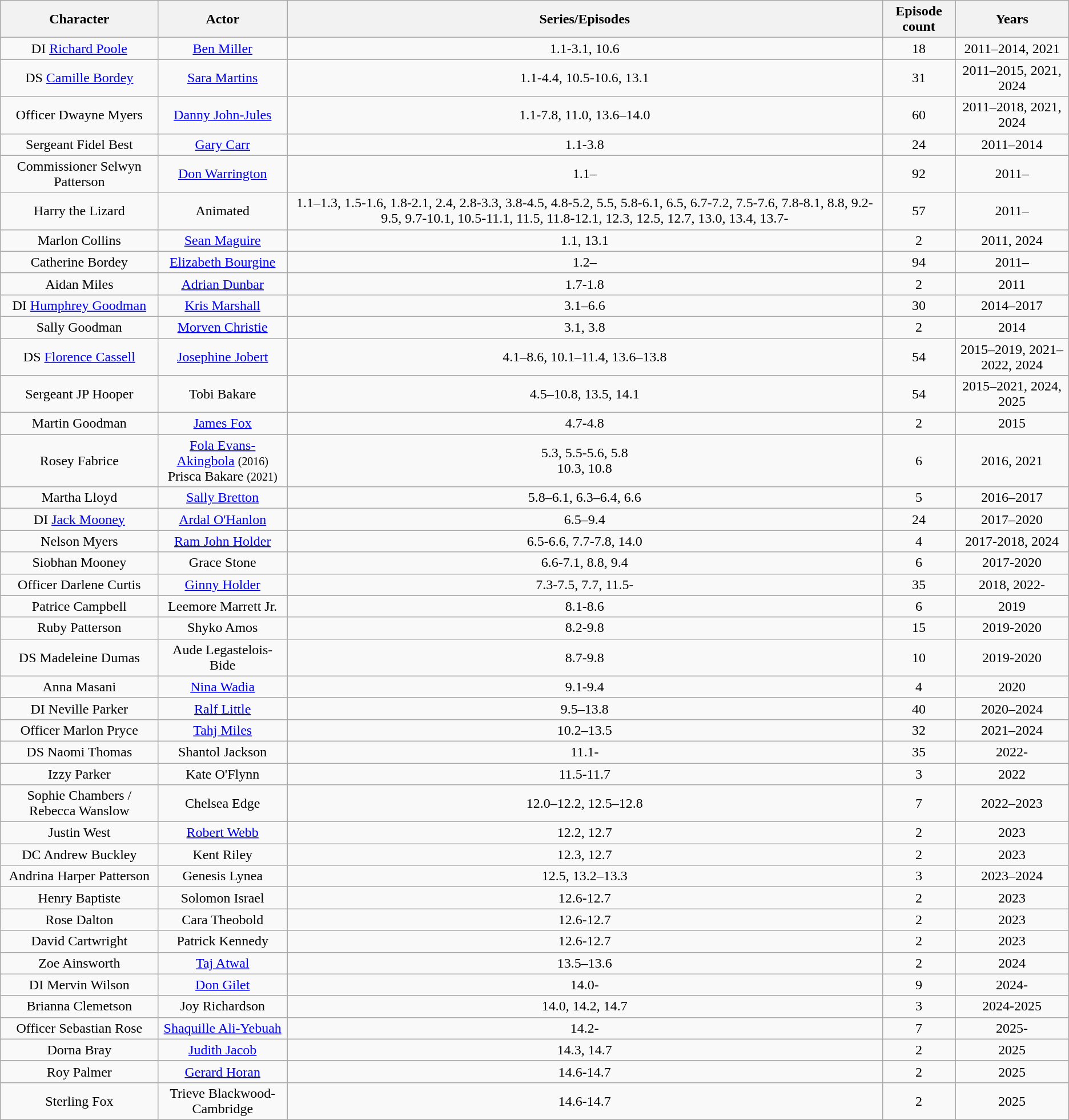<table class="wikitable sortable">
<tr>
<th>Character</th>
<th>Actor</th>
<th>Series/Episodes</th>
<th>Episode count </th>
<th>Years</th>
</tr>
<tr>
<td style="text-align:center">DI <a href='#'>Richard Poole</a></td>
<td style="text-align:center"><a href='#'>Ben Miller</a></td>
<td style="text-align:center">1.1-3.1, 10.6</td>
<td style="text-align:center">18</td>
<td style="text-align:center">2011–2014, 2021</td>
</tr>
<tr>
<td style="text-align:center">DS <a href='#'>Camille Bordey</a></td>
<td style="text-align:center"><a href='#'>Sara Martins</a></td>
<td style="text-align:center">1.1-4.4, 10.5-10.6, 13.1</td>
<td style="text-align:center">31</td>
<td style="text-align:center">2011–2015, 2021, 2024</td>
</tr>
<tr>
<td style="text-align:center">Officer Dwayne Myers</td>
<td style="text-align:center"><a href='#'>Danny John-Jules</a></td>
<td style="text-align:center">1.1-7.8, 11.0, 13.6–14.0</td>
<td style="text-align:center">60</td>
<td style="text-align:center">2011–2018, 2021, 2024</td>
</tr>
<tr>
<td style="text-align:center">Sergeant Fidel Best</td>
<td style="text-align:center"><a href='#'>Gary Carr</a></td>
<td style="text-align:center">1.1-3.8</td>
<td style="text-align:center">24</td>
<td style="text-align:center">2011–2014</td>
</tr>
<tr>
<td style="text-align:center">Commissioner Selwyn Patterson</td>
<td style="text-align:center"><a href='#'>Don Warrington</a></td>
<td style="text-align:center">1.1–</td>
<td style="text-align:center">92</td>
<td style="text-align:center">2011–</td>
</tr>
<tr>
<td style="text-align:center">Harry the Lizard</td>
<td style="text-align:center">Animated</td>
<td style="text-align:center">1.1–1.3, 1.5-1.6, 1.8-2.1, 2.4, 2.8-3.3, 3.8-4.5, 4.8-5.2, 5.5, 5.8-6.1, 6.5, 6.7-7.2, 7.5-7.6, 7.8-8.1, 8.8, 9.2-9.5, 9.7-10.1, 10.5-11.1, 11.5, 11.8-12.1, 12.3, 12.5, 12.7, 13.0, 13.4, 13.7-</td>
<td style="text-align:center">57</td>
<td style="text-align:center">2011–</td>
</tr>
<tr>
<td style="text-align:center">Marlon Collins</td>
<td style="text-align:center"><a href='#'>Sean Maguire</a></td>
<td style="text-align:center">1.1, 13.1</td>
<td style="text-align:center">2</td>
<td style="text-align:center">2011, 2024</td>
</tr>
<tr>
<td style="text-align:center">Catherine Bordey</td>
<td style="text-align:center"><a href='#'>Elizabeth Bourgine</a></td>
<td style="text-align:center">1.2–</td>
<td style="text-align:center">94</td>
<td style="text-align:center">2011–</td>
</tr>
<tr>
<td style="text-align:center">Aidan Miles</td>
<td style="text-align:center"><a href='#'>Adrian Dunbar</a></td>
<td style="text-align:center">1.7-1.8</td>
<td style="text-align:center">2</td>
<td style="text-align:center">2011</td>
</tr>
<tr>
<td style="text-align:center">DI <a href='#'>Humphrey Goodman</a></td>
<td style="text-align:center"><a href='#'>Kris Marshall</a></td>
<td style="text-align:center">3.1–6.6</td>
<td style="text-align:center">30</td>
<td style="text-align:center">2014–2017</td>
</tr>
<tr>
<td style="text-align:center">Sally Goodman</td>
<td style="text-align:center"><a href='#'>Morven Christie</a></td>
<td style="text-align:center">3.1, 3.8</td>
<td style="text-align:center">2</td>
<td style="text-align:center">2014</td>
</tr>
<tr>
<td style="text-align:center">DS <a href='#'>Florence Cassell</a></td>
<td style="text-align:center"><a href='#'>Josephine Jobert</a></td>
<td style="text-align:center">4.1–8.6, 10.1–11.4, 13.6–13.8</td>
<td style="text-align:center">54</td>
<td style="text-align:center">2015–2019, 2021–2022, 2024</td>
</tr>
<tr>
<td style="text-align:center">Sergeant JP Hooper</td>
<td style="text-align:center">Tobi Bakare</td>
<td style="text-align:center">4.5–10.8, 13.5, 14.1</td>
<td style="text-align:center">54</td>
<td style="text-align:center">2015–2021, 2024, 2025</td>
</tr>
<tr>
<td style="text-align:center">Martin Goodman <a href='#'></a></td>
<td style="text-align:center"><a href='#'>James Fox</a></td>
<td style="text-align:center">4.7-4.8</td>
<td style="text-align:center">2</td>
<td style="text-align:center">2015</td>
</tr>
<tr>
<td style="text-align:center">Rosey Fabrice</td>
<td style="text-align:center"><a href='#'>Fola Evans-Akingbola</a> <small>(2016)</small> <br> Prisca Bakare <small>(2021)</small></td>
<td style="text-align:center">5.3, 5.5-5.6, 5.8 <br> 10.3, 10.8</td>
<td style="text-align:center">6</td>
<td style="text-align:center">2016, 2021</td>
</tr>
<tr>
<td style="text-align:center">Martha Lloyd</td>
<td style="text-align:center"><a href='#'>Sally Bretton</a></td>
<td style="text-align:center">5.8–6.1, 6.3–6.4, 6.6</td>
<td style="text-align:center">5</td>
<td style="text-align:center">2016–2017</td>
</tr>
<tr>
<td style="text-align:center">DI <a href='#'>Jack Mooney</a></td>
<td style="text-align:center"><a href='#'>Ardal O'Hanlon</a></td>
<td style="text-align:center">6.5–9.4</td>
<td style="text-align:center">24</td>
<td style="text-align:center">2017–2020</td>
</tr>
<tr>
<td style="text-align:center">Nelson Myers</td>
<td style="text-align:center"><a href='#'>Ram John Holder</a></td>
<td style="text-align:center">6.5-6.6, 7.7-7.8, 14.0</td>
<td style="text-align:center">4</td>
<td style="text-align:center">2017-2018, 2024</td>
</tr>
<tr>
<td style="text-align:center">Siobhan Mooney</td>
<td style="text-align:center">Grace Stone</td>
<td style="text-align:center">6.6-7.1, 8.8, 9.4</td>
<td style="text-align:center">6</td>
<td style="text-align:center">2017-2020</td>
</tr>
<tr>
<td style="text-align:center">Officer Darlene Curtis</td>
<td style="text-align:center"><a href='#'>Ginny Holder</a></td>
<td style="text-align:center">7.3-7.5, 7.7, 11.5-</td>
<td style="text-align:center">35</td>
<td style="text-align:center">2018, 2022-</td>
</tr>
<tr>
<td style="text-align:center">Patrice Campbell</td>
<td style="text-align:center">Leemore Marrett Jr.</td>
<td style="text-align:center">8.1-8.6</td>
<td style="text-align:center">6</td>
<td style="text-align:center">2019</td>
</tr>
<tr>
<td style="text-align:center">Ruby Patterson</td>
<td style="text-align:center">Shyko Amos</td>
<td style="text-align:center">8.2-9.8</td>
<td style="text-align:center">15</td>
<td style="text-align:center">2019-2020</td>
</tr>
<tr>
<td style="text-align:center">DS Madeleine Dumas</td>
<td style="text-align:center">Aude Legastelois-Bide</td>
<td style="text-align:center">8.7-9.8</td>
<td style="text-align:center">10</td>
<td style="text-align:center">2019-2020</td>
</tr>
<tr>
<td style="text-align:center">Anna Masani</td>
<td style="text-align:center"><a href='#'>Nina Wadia</a></td>
<td style="text-align:center">9.1-9.4</td>
<td style="text-align:center">4</td>
<td style="text-align:center">2020</td>
</tr>
<tr>
<td style="text-align:center">DI Neville Parker</td>
<td style="text-align:center"><a href='#'>Ralf Little</a></td>
<td style="text-align:center">9.5–13.8</td>
<td style="text-align:center">40</td>
<td style="text-align:center">2020–2024</td>
</tr>
<tr>
<td style="text-align:center">Officer Marlon Pryce</td>
<td style="text-align:center"><a href='#'>Tahj Miles</a></td>
<td style="text-align:center">10.2–13.5</td>
<td style="text-align:center">32</td>
<td style="text-align:center">2021–2024</td>
</tr>
<tr>
<td style="text-align:center">DS Naomi Thomas</td>
<td style="text-align:center">Shantol Jackson</td>
<td style="text-align:center">11.1-</td>
<td style="text-align:center">35</td>
<td style="text-align:center">2022-</td>
</tr>
<tr>
<td style="text-align:center">Izzy Parker</td>
<td style="text-align:center">Kate O'Flynn</td>
<td style="text-align:center">11.5-11.7</td>
<td style="text-align:center">3</td>
<td style="text-align:center">2022</td>
</tr>
<tr>
<td style="text-align:center">Sophie Chambers / Rebecca Wanslow</td>
<td style="text-align:center">Chelsea Edge</td>
<td style="text-align:center">12.0–12.2, 12.5–12.8</td>
<td style="text-align:center">7</td>
<td style="text-align:center">2022–2023</td>
</tr>
<tr>
<td style="text-align:center">Justin West</td>
<td style="text-align:center"><a href='#'>Robert Webb</a></td>
<td style="text-align:center">12.2, 12.7</td>
<td style="text-align:center">2</td>
<td style="text-align:center">2023</td>
</tr>
<tr>
<td style="text-align:center">DC Andrew Buckley</td>
<td style="text-align:center">Kent Riley</td>
<td style="text-align:center">12.3, 12.7</td>
<td style="text-align:center">2</td>
<td style="text-align:center">2023</td>
</tr>
<tr>
<td style="text-align:center">Andrina Harper Patterson</td>
<td style="text-align:center">Genesis Lynea</td>
<td style="text-align:center">12.5, 13.2–13.3</td>
<td style="text-align:center">3</td>
<td style="text-align:center">2023–2024</td>
</tr>
<tr>
<td style="text-align:center">Henry Baptiste</td>
<td style="text-align:center">Solomon Israel</td>
<td style="text-align:center">12.6-12.7</td>
<td style="text-align:center">2</td>
<td style="text-align:center">2023</td>
</tr>
<tr>
<td style="text-align:center">Rose Dalton</td>
<td style="text-align:center">Cara Theobold</td>
<td style="text-align:center">12.6-12.7</td>
<td style="text-align:center">2</td>
<td style="text-align:center">2023</td>
</tr>
<tr>
<td style="text-align:center">David Cartwright</td>
<td style="text-align:center">Patrick Kennedy</td>
<td style="text-align:center">12.6-12.7</td>
<td style="text-align:center">2</td>
<td style="text-align:center">2023</td>
</tr>
<tr>
<td style="text-align:center">Zoe Ainsworth</td>
<td style="text-align:center"><a href='#'>Taj Atwal</a></td>
<td style="text-align:center">13.5–13.6</td>
<td style="text-align:center">2</td>
<td style="text-align:center">2024</td>
</tr>
<tr>
<td style="text-align:center">DI Mervin Wilson</td>
<td style="text-align:center"><a href='#'>Don Gilet</a></td>
<td style="text-align:center">14.0-</td>
<td style="text-align:center">9</td>
<td style="text-align:center">2024-</td>
</tr>
<tr>
<td style="text-align:center">Brianna Clemetson</td>
<td style="text-align:center">Joy Richardson</td>
<td style="text-align:center">14.0, 14.2, 14.7</td>
<td style="text-align:center">3</td>
<td style="text-align:center">2024-2025</td>
</tr>
<tr>
<td style="text-align:center">Officer Sebastian Rose</td>
<td style="text-align:center"><a href='#'>Shaquille Ali-Yebuah</a></td>
<td style="text-align:center">14.2-</td>
<td style="text-align:center">7</td>
<td style="text-align:center">2025-</td>
</tr>
<tr>
<td style="text-align:center">Dorna Bray</td>
<td style="text-align:center"><a href='#'>Judith Jacob</a></td>
<td style="text-align:center">14.3, 14.7</td>
<td style="text-align:center">2</td>
<td style="text-align:center">2025</td>
</tr>
<tr>
<td style="text-align:center">Roy Palmer</td>
<td style="text-align:center"><a href='#'>Gerard Horan</a></td>
<td style="text-align:center">14.6-14.7</td>
<td style="text-align:center">2</td>
<td style="text-align:center">2025</td>
</tr>
<tr>
<td style="text-align:center">Sterling Fox</td>
<td style="text-align:center">Trieve Blackwood-Cambridge</td>
<td style="text-align:center">14.6-14.7</td>
<td style="text-align:center">2</td>
<td style="text-align:center">2025</td>
</tr>
</table>
